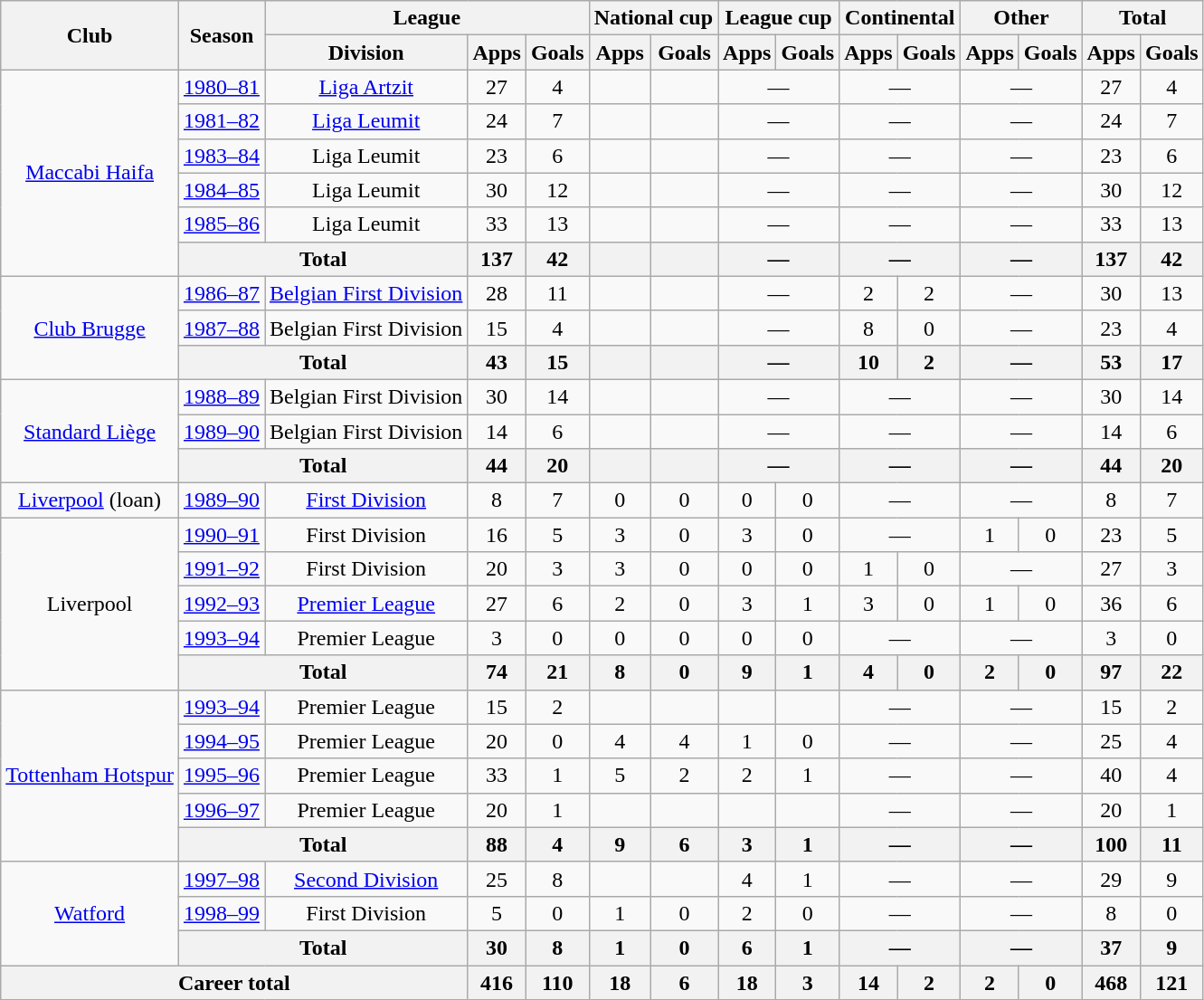<table class=wikitable style=text-align:center>
<tr>
<th rowspan=2>Club</th>
<th rowspan=2>Season</th>
<th colspan=3>League</th>
<th colspan=2>National cup</th>
<th colspan=2>League cup</th>
<th colspan=2>Continental</th>
<th colspan=2>Other</th>
<th colspan=2>Total</th>
</tr>
<tr>
<th>Division</th>
<th>Apps</th>
<th>Goals</th>
<th>Apps</th>
<th>Goals</th>
<th>Apps</th>
<th>Goals</th>
<th>Apps</th>
<th>Goals</th>
<th>Apps</th>
<th>Goals</th>
<th>Apps</th>
<th>Goals</th>
</tr>
<tr>
<td rowspan=6><a href='#'>Maccabi Haifa</a></td>
<td><a href='#'>1980–81</a></td>
<td><a href='#'>Liga Artzit</a></td>
<td>27</td>
<td>4</td>
<td></td>
<td></td>
<td colspan=2>—</td>
<td colspan=2>—</td>
<td colspan=2>—</td>
<td>27</td>
<td>4</td>
</tr>
<tr>
<td><a href='#'>1981–82</a></td>
<td><a href='#'>Liga Leumit</a></td>
<td>24</td>
<td>7</td>
<td></td>
<td></td>
<td colspan=2>—</td>
<td colspan=2>—</td>
<td colspan=2>—</td>
<td>24</td>
<td>7</td>
</tr>
<tr>
<td><a href='#'>1983–84</a></td>
<td>Liga Leumit</td>
<td>23</td>
<td>6</td>
<td></td>
<td></td>
<td colspan=2>—</td>
<td colspan=2>—</td>
<td colspan=2>—</td>
<td>23</td>
<td>6</td>
</tr>
<tr>
<td><a href='#'>1984–85</a></td>
<td>Liga Leumit</td>
<td>30</td>
<td>12</td>
<td></td>
<td></td>
<td colspan=2>—</td>
<td colspan=2>—</td>
<td colspan=2>—</td>
<td>30</td>
<td>12</td>
</tr>
<tr>
<td><a href='#'>1985–86</a></td>
<td>Liga Leumit</td>
<td>33</td>
<td>13</td>
<td></td>
<td></td>
<td colspan=2>—</td>
<td colspan=2>—</td>
<td colspan=2>—</td>
<td>33</td>
<td>13</td>
</tr>
<tr>
<th colspan="2">Total</th>
<th>137</th>
<th>42</th>
<th></th>
<th></th>
<th colspan=2>—</th>
<th colspan=2>—</th>
<th colspan=2>—</th>
<th>137</th>
<th>42</th>
</tr>
<tr>
<td rowspan=3><a href='#'>Club Brugge</a></td>
<td><a href='#'>1986–87</a></td>
<td><a href='#'>Belgian First Division</a></td>
<td>28</td>
<td>11</td>
<td></td>
<td></td>
<td colspan=2>—</td>
<td>2</td>
<td>2</td>
<td colspan=2>—</td>
<td>30</td>
<td>13</td>
</tr>
<tr>
<td><a href='#'>1987–88</a></td>
<td>Belgian First Division</td>
<td>15</td>
<td>4</td>
<td></td>
<td></td>
<td colspan=2>—</td>
<td>8</td>
<td>0</td>
<td colspan=2>—</td>
<td>23</td>
<td>4</td>
</tr>
<tr>
<th colspan="2">Total</th>
<th>43</th>
<th>15</th>
<th></th>
<th></th>
<th colspan=2>—</th>
<th>10</th>
<th>2</th>
<th colspan=2>—</th>
<th>53</th>
<th>17</th>
</tr>
<tr>
<td rowspan=3><a href='#'>Standard Liège</a></td>
<td><a href='#'>1988–89</a></td>
<td>Belgian First Division</td>
<td>30</td>
<td>14</td>
<td></td>
<td></td>
<td colspan=2>—</td>
<td colspan=2>—</td>
<td colspan=2>—</td>
<td>30</td>
<td>14</td>
</tr>
<tr>
<td><a href='#'>1989–90</a></td>
<td>Belgian First Division</td>
<td>14</td>
<td>6</td>
<td></td>
<td></td>
<td colspan=2>—</td>
<td colspan=2>—</td>
<td colspan=2>—</td>
<td>14</td>
<td>6</td>
</tr>
<tr>
<th colspan="2">Total</th>
<th>44</th>
<th>20</th>
<th></th>
<th></th>
<th colspan=2>—</th>
<th colspan=2>—</th>
<th colspan=2>—</th>
<th>44</th>
<th>20</th>
</tr>
<tr>
<td><a href='#'>Liverpool</a> (loan)</td>
<td><a href='#'>1989–90</a></td>
<td><a href='#'>First Division</a></td>
<td>8</td>
<td>7</td>
<td>0</td>
<td>0</td>
<td>0</td>
<td>0</td>
<td colspan=2>—</td>
<td colspan=2>—</td>
<td>8</td>
<td>7</td>
</tr>
<tr>
<td rowspan=5>Liverpool</td>
<td><a href='#'>1990–91</a></td>
<td>First Division</td>
<td>16</td>
<td>5</td>
<td>3</td>
<td>0</td>
<td>3</td>
<td>0</td>
<td colspan=2>—</td>
<td>1</td>
<td>0</td>
<td>23</td>
<td>5</td>
</tr>
<tr>
<td><a href='#'>1991–92</a></td>
<td>First Division</td>
<td>20</td>
<td>3</td>
<td>3</td>
<td>0</td>
<td>0</td>
<td>0</td>
<td>1</td>
<td>0</td>
<td colspan=2>—</td>
<td>27</td>
<td>3</td>
</tr>
<tr>
<td><a href='#'>1992–93</a></td>
<td><a href='#'>Premier League</a></td>
<td>27</td>
<td>6</td>
<td>2</td>
<td>0</td>
<td>3</td>
<td>1</td>
<td>3</td>
<td>0</td>
<td>1</td>
<td>0</td>
<td>36</td>
<td>6</td>
</tr>
<tr>
<td><a href='#'>1993–94</a></td>
<td>Premier League</td>
<td>3</td>
<td>0</td>
<td>0</td>
<td>0</td>
<td>0</td>
<td>0</td>
<td colspan=2>—</td>
<td colspan=2>—</td>
<td>3</td>
<td>0</td>
</tr>
<tr>
<th colspan="2">Total</th>
<th>74</th>
<th>21</th>
<th>8</th>
<th>0</th>
<th>9</th>
<th>1</th>
<th>4</th>
<th>0</th>
<th>2</th>
<th>0</th>
<th>97</th>
<th>22</th>
</tr>
<tr>
<td rowspan=5><a href='#'>Tottenham Hotspur</a></td>
<td><a href='#'>1993–94</a></td>
<td>Premier League</td>
<td>15</td>
<td>2</td>
<td></td>
<td></td>
<td></td>
<td></td>
<td colspan=2>—</td>
<td colspan=2>—</td>
<td>15</td>
<td>2</td>
</tr>
<tr>
<td><a href='#'>1994–95</a></td>
<td>Premier League</td>
<td>20</td>
<td>0</td>
<td>4</td>
<td>4</td>
<td>1</td>
<td>0</td>
<td colspan=2>—</td>
<td colspan=2>—</td>
<td>25</td>
<td>4</td>
</tr>
<tr>
<td><a href='#'>1995–96</a></td>
<td>Premier League</td>
<td>33</td>
<td>1</td>
<td>5</td>
<td>2</td>
<td>2</td>
<td>1</td>
<td colspan=2>—</td>
<td colspan=2>—</td>
<td>40</td>
<td>4</td>
</tr>
<tr>
<td><a href='#'>1996–97</a></td>
<td>Premier League</td>
<td>20</td>
<td>1</td>
<td></td>
<td></td>
<td></td>
<td></td>
<td colspan=2>—</td>
<td colspan=2>—</td>
<td>20</td>
<td>1</td>
</tr>
<tr>
<th colspan="2">Total</th>
<th>88</th>
<th>4</th>
<th>9</th>
<th>6</th>
<th>3</th>
<th>1</th>
<th colspan=2>—</th>
<th colspan=2>—</th>
<th>100</th>
<th>11</th>
</tr>
<tr>
<td rowspan=3><a href='#'>Watford</a></td>
<td><a href='#'>1997–98</a></td>
<td><a href='#'>Second Division</a></td>
<td>25</td>
<td>8</td>
<td></td>
<td></td>
<td>4</td>
<td>1</td>
<td colspan=2>—</td>
<td colspan=2>—</td>
<td>29</td>
<td>9</td>
</tr>
<tr>
<td><a href='#'>1998–99</a></td>
<td>First Division</td>
<td>5</td>
<td>0</td>
<td>1</td>
<td>0</td>
<td>2</td>
<td>0</td>
<td colspan=2>—</td>
<td colspan=2>—</td>
<td>8</td>
<td>0</td>
</tr>
<tr>
<th colspan="2">Total</th>
<th>30</th>
<th>8</th>
<th>1</th>
<th>0</th>
<th>6</th>
<th>1</th>
<th colspan=2>—</th>
<th colspan=2>—</th>
<th>37</th>
<th>9</th>
</tr>
<tr>
<th colspan=3>Career total</th>
<th>416</th>
<th>110</th>
<th>18</th>
<th>6</th>
<th>18</th>
<th>3</th>
<th>14</th>
<th>2</th>
<th>2</th>
<th>0</th>
<th>468</th>
<th>121</th>
</tr>
</table>
